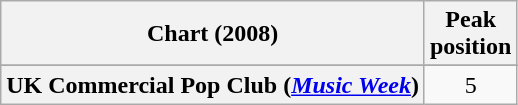<table class="wikitable sortable plainrowheaders" style="text-align:center;">
<tr>
<th scope="col" style="width:em;">Chart (2008)</th>
<th scope="col">Peak<br>position</th>
</tr>
<tr>
</tr>
<tr>
<th scope="row">UK Commercial Pop Club (<em><a href='#'>Music Week</a></em>)</th>
<td align="center">5</td>
</tr>
</table>
